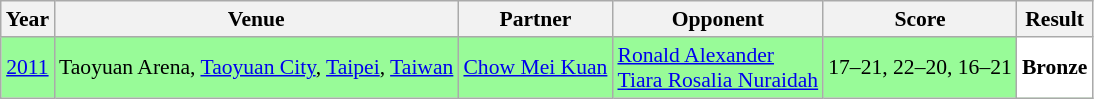<table class="sortable wikitable" style="font-size: 90%;">
<tr>
<th>Year</th>
<th>Venue</th>
<th>Partner</th>
<th>Opponent</th>
<th>Score</th>
<th>Result</th>
</tr>
<tr style="background:#98FB98">
<td align="center"><a href='#'>2011</a></td>
<td align="left">Taoyuan Arena, <a href='#'>Taoyuan City</a>, <a href='#'>Taipei</a>, <a href='#'>Taiwan</a></td>
<td align="left"> <a href='#'>Chow Mei Kuan</a></td>
<td align="left"> <a href='#'>Ronald Alexander</a> <br>  <a href='#'>Tiara Rosalia Nuraidah</a></td>
<td align="left">17–21, 22–20, 16–21</td>
<td style="text-align:left; background:white"> <strong>Bronze</strong></td>
</tr>
</table>
